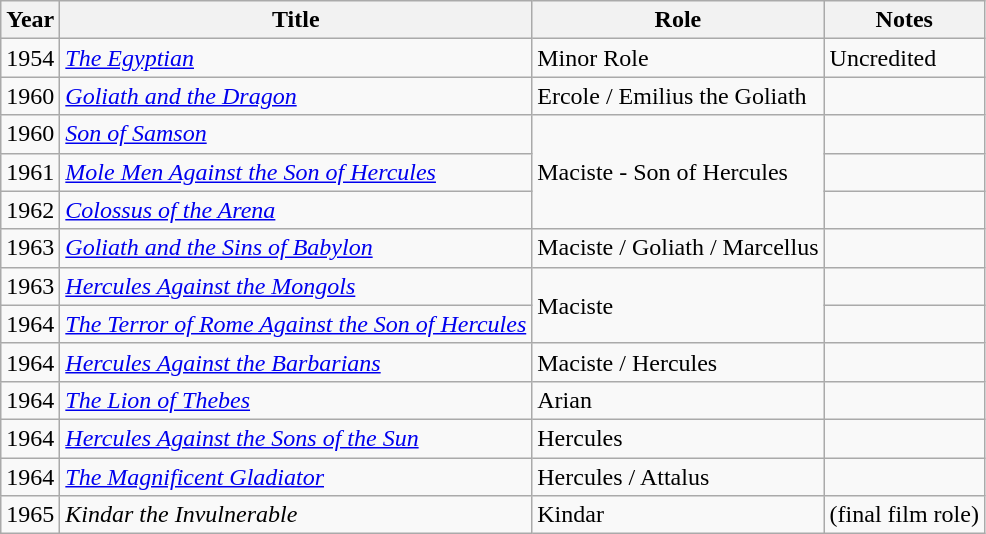<table class="wikitable">
<tr>
<th>Year</th>
<th>Title</th>
<th>Role</th>
<th>Notes</th>
</tr>
<tr>
<td>1954</td>
<td><em><a href='#'>The Egyptian</a></em></td>
<td>Minor Role</td>
<td>Uncredited</td>
</tr>
<tr>
<td>1960</td>
<td><em><a href='#'>Goliath and the Dragon</a></em></td>
<td>Ercole / Emilius the Goliath</td>
<td></td>
</tr>
<tr>
<td>1960</td>
<td><em><a href='#'>Son of Samson</a></em></td>
<td rowspan="3">Maciste - Son of Hercules</td>
<td></td>
</tr>
<tr>
<td>1961</td>
<td><em><a href='#'>Mole Men Against the Son of Hercules</a></em></td>
<td></td>
</tr>
<tr>
<td>1962</td>
<td><em><a href='#'>Colossus of the Arena</a></em></td>
<td></td>
</tr>
<tr>
<td>1963</td>
<td><em><a href='#'>Goliath and the Sins of Babylon</a></em></td>
<td>Maciste / Goliath / Marcellus</td>
<td></td>
</tr>
<tr>
<td>1963</td>
<td><em><a href='#'>Hercules Against the Mongols</a></em></td>
<td rowspan="2">Maciste</td>
<td></td>
</tr>
<tr>
<td>1964</td>
<td><em><a href='#'>The Terror of Rome Against the Son of Hercules</a></em></td>
<td></td>
</tr>
<tr>
<td>1964</td>
<td><em><a href='#'>Hercules Against the Barbarians</a></em></td>
<td>Maciste / Hercules</td>
<td></td>
</tr>
<tr>
<td>1964</td>
<td><em><a href='#'>The Lion of Thebes</a></em></td>
<td>Arian</td>
<td></td>
</tr>
<tr>
<td>1964</td>
<td><em><a href='#'>Hercules Against the Sons of the Sun</a></em></td>
<td>Hercules</td>
<td></td>
</tr>
<tr>
<td>1964</td>
<td><em><a href='#'>The Magnificent Gladiator</a></em></td>
<td>Hercules / Attalus</td>
<td></td>
</tr>
<tr>
<td>1965</td>
<td><em>Kindar the Invulnerable</em></td>
<td>Kindar</td>
<td>(final film role)</td>
</tr>
</table>
